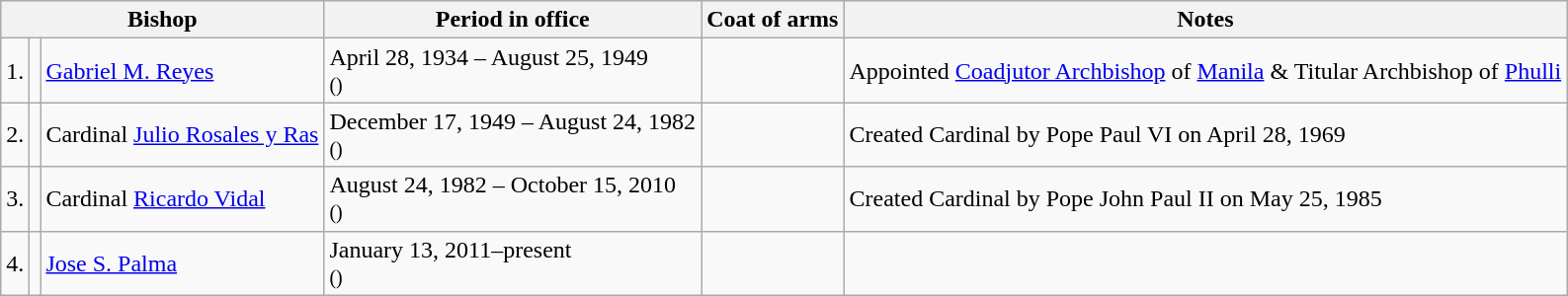<table class="wikitable">
<tr>
<th scope="col" colspan=3>Bishop</th>
<th scope="col">Period in office</th>
<th scope="col">Coat of arms</th>
<th scope="col">Notes</th>
</tr>
<tr>
<td>1.</td>
<td></td>
<td><a href='#'>Gabriel M. Reyes</a></td>
<td>April 28, 1934 – August 25, 1949 <br> <small>()</small></td>
<td></td>
<td>Appointed <a href='#'>Coadjutor Archbishop</a> of <a href='#'>Manila</a> & Titular Archbishop of <a href='#'>Phulli</a></td>
</tr>
<tr>
<td>2.</td>
<td></td>
<td>Cardinal <a href='#'>Julio Rosales y Ras</a></td>
<td>December 17, 1949 – August 24, 1982 <br> <small>()</small></td>
<td></td>
<td>Created Cardinal by Pope Paul VI on April 28, 1969</td>
</tr>
<tr>
<td>3.</td>
<td></td>
<td>Cardinal <a href='#'>Ricardo Vidal</a></td>
<td>August 24, 1982 – October 15, 2010 <br> <small>()</small></td>
<td></td>
<td>Created Cardinal by Pope John Paul II on May 25, 1985</td>
</tr>
<tr>
<td>4.</td>
<td></td>
<td><a href='#'>Jose S. Palma</a></td>
<td>January 13, 2011–present <br><small>()</small></td>
<td></td>
<td></td>
</tr>
</table>
